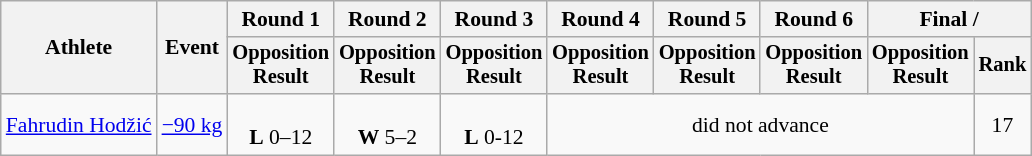<table class="wikitable" style="font-size:90%">
<tr>
<th rowspan="2">Athlete</th>
<th rowspan="2">Event</th>
<th>Round 1</th>
<th>Round 2</th>
<th>Round 3</th>
<th>Round 4</th>
<th>Round 5</th>
<th>Round 6</th>
<th colspan=2>Final / </th>
</tr>
<tr style="font-size: 95%">
<th>Opposition<br>Result</th>
<th>Opposition<br>Result</th>
<th>Opposition<br>Result</th>
<th>Opposition<br>Result</th>
<th>Opposition<br>Result</th>
<th>Opposition<br>Result</th>
<th>Opposition<br>Result</th>
<th>Rank</th>
</tr>
<tr align=center>
<td align=left><a href='#'>Fahrudin Hodžić</a></td>
<td align=left><a href='#'>−90 kg</a></td>
<td><br><strong>L</strong> 0–12</td>
<td><br><strong>W</strong> 5–2</td>
<td><br><strong>L</strong> 0-12</td>
<td colspan=4>did not advance</td>
<td>17</td>
</tr>
</table>
